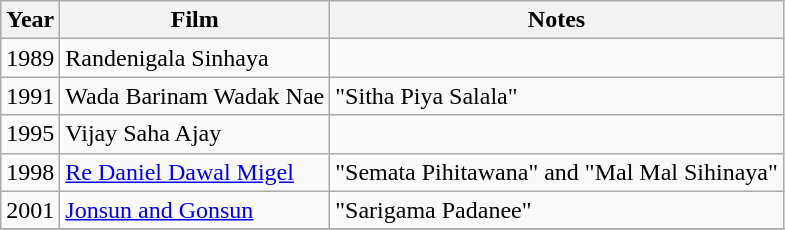<table class="wikitable sortable">
<tr>
<th>Year</th>
<th>Film</th>
<th>Notes</th>
</tr>
<tr>
<td>1989</td>
<td>Randenigala Sinhaya</td>
<td></td>
</tr>
<tr>
<td>1991</td>
<td>Wada Barinam Wadak Nae</td>
<td>"Sitha Piya Salala"</td>
</tr>
<tr>
<td>1995</td>
<td>Vijay Saha Ajay</td>
<td></td>
</tr>
<tr>
<td>1998</td>
<td><a href='#'>Re Daniel Dawal Migel</a></td>
<td>"Semata Pihitawana" and "Mal Mal Sihinaya"</td>
</tr>
<tr>
<td>2001</td>
<td><a href='#'>Jonsun and Gonsun</a></td>
<td>"Sarigama Padanee"</td>
</tr>
<tr>
</tr>
</table>
